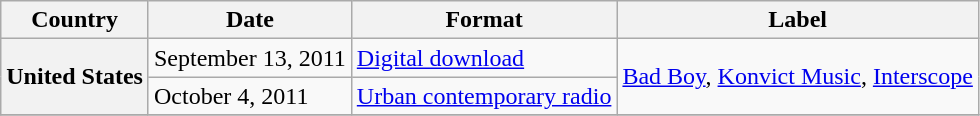<table class="wikitable plainrowheaders">
<tr>
<th scope="col">Country</th>
<th scope="col">Date</th>
<th scope="col">Format</th>
<th scope="col">Label</th>
</tr>
<tr>
<th scope="row" rowspan="2">United States</th>
<td>September 13, 2011</td>
<td><a href='#'>Digital download</a></td>
<td rowspan="2"><a href='#'>Bad Boy</a>, <a href='#'>Konvict Music</a>, <a href='#'>Interscope</a></td>
</tr>
<tr>
<td>October 4, 2011</td>
<td><a href='#'>Urban contemporary radio</a></td>
</tr>
<tr>
</tr>
</table>
